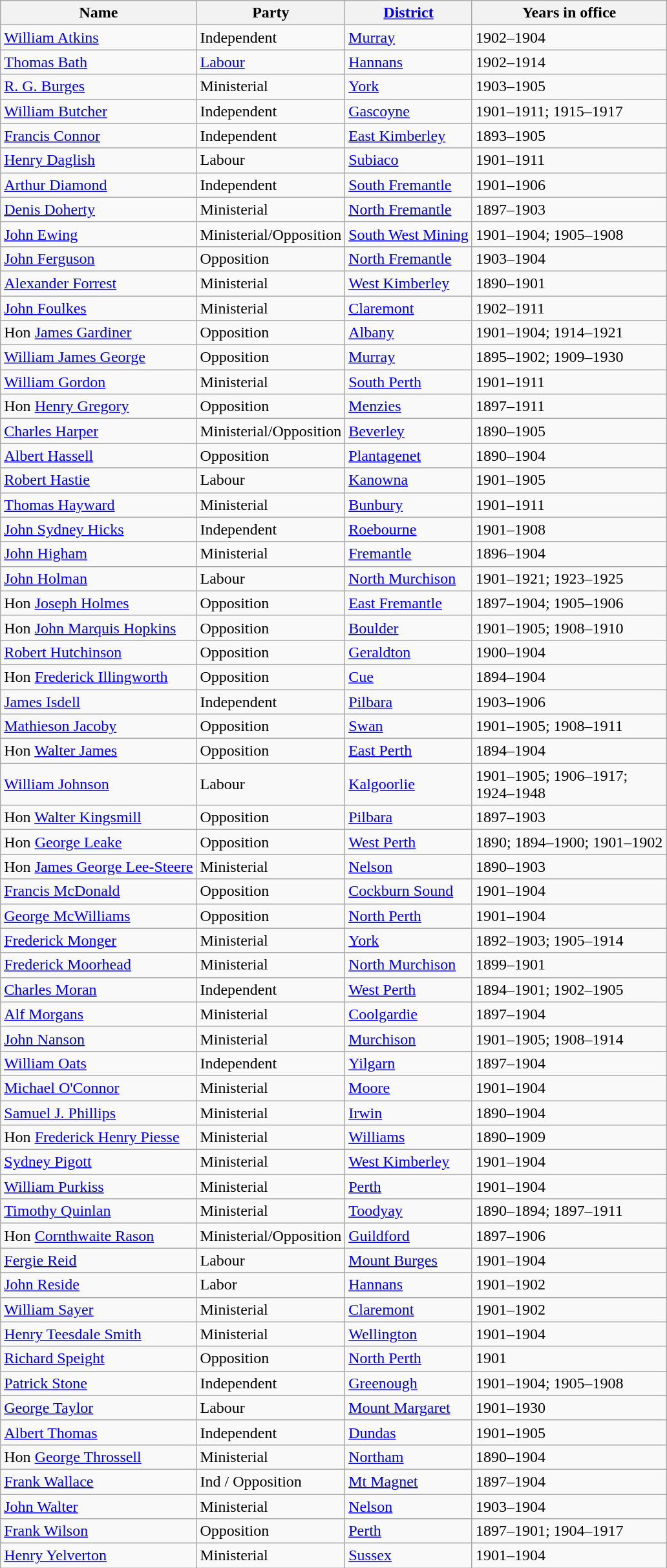<table class="wikitable sortable">
<tr>
<th><strong>Name</strong></th>
<th><strong>Party</strong></th>
<th><strong><a href='#'>District</a></strong></th>
<th><strong>Years in office</strong></th>
</tr>
<tr>
<td><a href='#'>William Atkins</a></td>
<td>Independent</td>
<td><a href='#'>Murray</a></td>
<td>1902–1904</td>
</tr>
<tr>
<td><a href='#'>Thomas Bath</a></td>
<td><a href='#'>Labour</a></td>
<td><a href='#'>Hannans</a></td>
<td>1902–1914</td>
</tr>
<tr>
<td><a href='#'>R. G. Burges</a></td>
<td>Ministerial</td>
<td><a href='#'>York</a></td>
<td>1903–1905</td>
</tr>
<tr>
<td><a href='#'>William Butcher</a></td>
<td>Independent</td>
<td><a href='#'>Gascoyne</a></td>
<td>1901–1911; 1915–1917</td>
</tr>
<tr>
<td><a href='#'>Francis Connor</a></td>
<td>Independent</td>
<td><a href='#'>East Kimberley</a></td>
<td>1893–1905</td>
</tr>
<tr>
<td><a href='#'>Henry Daglish</a></td>
<td>Labour</td>
<td><a href='#'>Subiaco</a></td>
<td>1901–1911</td>
</tr>
<tr>
<td><a href='#'>Arthur Diamond</a></td>
<td>Independent</td>
<td><a href='#'>South Fremantle</a></td>
<td>1901–1906</td>
</tr>
<tr>
<td><a href='#'>Denis Doherty</a></td>
<td>Ministerial</td>
<td><a href='#'>North Fremantle</a></td>
<td>1897–1903</td>
</tr>
<tr>
<td><a href='#'>John Ewing</a></td>
<td>Ministerial/Opposition</td>
<td><a href='#'>South West Mining</a></td>
<td>1901–1904; 1905–1908</td>
</tr>
<tr>
<td><a href='#'>John Ferguson</a></td>
<td>Opposition</td>
<td><a href='#'>North Fremantle</a></td>
<td>1903–1904</td>
</tr>
<tr>
<td><a href='#'>Alexander Forrest</a></td>
<td>Ministerial</td>
<td><a href='#'>West Kimberley</a></td>
<td>1890–1901</td>
</tr>
<tr>
<td><a href='#'>John Foulkes</a></td>
<td>Ministerial</td>
<td><a href='#'>Claremont</a></td>
<td>1902–1911</td>
</tr>
<tr>
<td>Hon <a href='#'>James Gardiner</a></td>
<td>Opposition</td>
<td><a href='#'>Albany</a></td>
<td>1901–1904; 1914–1921</td>
</tr>
<tr>
<td><a href='#'>William James George</a></td>
<td>Opposition</td>
<td><a href='#'>Murray</a></td>
<td>1895–1902; 1909–1930</td>
</tr>
<tr>
<td><a href='#'>William Gordon</a></td>
<td>Ministerial</td>
<td><a href='#'>South Perth</a></td>
<td>1901–1911</td>
</tr>
<tr>
<td>Hon <a href='#'>Henry Gregory</a></td>
<td>Opposition</td>
<td><a href='#'>Menzies</a></td>
<td>1897–1911</td>
</tr>
<tr>
<td><a href='#'>Charles Harper</a></td>
<td>Ministerial/Opposition</td>
<td><a href='#'>Beverley</a></td>
<td>1890–1905</td>
</tr>
<tr>
<td><a href='#'>Albert Hassell</a></td>
<td>Opposition</td>
<td><a href='#'>Plantagenet</a></td>
<td>1890–1904</td>
</tr>
<tr>
<td><a href='#'>Robert Hastie</a></td>
<td>Labour</td>
<td><a href='#'>Kanowna</a></td>
<td>1901–1905</td>
</tr>
<tr>
<td><a href='#'>Thomas Hayward</a></td>
<td>Ministerial</td>
<td><a href='#'>Bunbury</a></td>
<td>1901–1911</td>
</tr>
<tr>
<td><a href='#'>John Sydney Hicks</a></td>
<td>Independent</td>
<td><a href='#'>Roebourne</a></td>
<td>1901–1908</td>
</tr>
<tr>
<td><a href='#'>John Higham</a></td>
<td>Ministerial</td>
<td><a href='#'>Fremantle</a></td>
<td>1896–1904</td>
</tr>
<tr>
<td><a href='#'>John Holman</a></td>
<td>Labour</td>
<td><a href='#'>North Murchison</a></td>
<td>1901–1921; 1923–1925</td>
</tr>
<tr>
<td>Hon <a href='#'>Joseph Holmes</a></td>
<td>Opposition</td>
<td><a href='#'>East Fremantle</a></td>
<td>1897–1904; 1905–1906</td>
</tr>
<tr>
<td>Hon <a href='#'>John Marquis Hopkins</a></td>
<td>Opposition</td>
<td><a href='#'>Boulder</a></td>
<td>1901–1905; 1908–1910</td>
</tr>
<tr>
<td><a href='#'>Robert Hutchinson</a></td>
<td>Opposition</td>
<td><a href='#'>Geraldton</a></td>
<td>1900–1904</td>
</tr>
<tr>
<td>Hon <a href='#'>Frederick Illingworth</a></td>
<td>Opposition</td>
<td><a href='#'>Cue</a></td>
<td>1894–1904</td>
</tr>
<tr>
<td><a href='#'>James Isdell</a></td>
<td>Independent</td>
<td><a href='#'>Pilbara</a></td>
<td>1903–1906</td>
</tr>
<tr>
<td><a href='#'>Mathieson Jacoby</a></td>
<td>Opposition</td>
<td><a href='#'>Swan</a></td>
<td>1901–1905; 1908–1911</td>
</tr>
<tr>
<td>Hon <a href='#'>Walter James</a></td>
<td>Opposition</td>
<td><a href='#'>East Perth</a></td>
<td>1894–1904</td>
</tr>
<tr>
<td><a href='#'>William Johnson</a></td>
<td>Labour</td>
<td><a href='#'>Kalgoorlie</a></td>
<td>1901–1905; 1906–1917;<br>1924–1948</td>
</tr>
<tr>
<td>Hon <a href='#'>Walter Kingsmill</a></td>
<td>Opposition</td>
<td><a href='#'>Pilbara</a></td>
<td>1897–1903</td>
</tr>
<tr>
<td>Hon <a href='#'>George Leake</a></td>
<td>Opposition</td>
<td><a href='#'>West Perth</a></td>
<td>1890; 1894–1900; 1901–1902</td>
</tr>
<tr>
<td>Hon <a href='#'>James George Lee-Steere</a></td>
<td>Ministerial</td>
<td><a href='#'>Nelson</a></td>
<td>1890–1903</td>
</tr>
<tr>
<td><a href='#'>Francis McDonald</a></td>
<td>Opposition</td>
<td><a href='#'>Cockburn Sound</a></td>
<td>1901–1904</td>
</tr>
<tr>
<td><a href='#'>George McWilliams</a></td>
<td>Opposition</td>
<td><a href='#'>North Perth</a></td>
<td>1901–1904</td>
</tr>
<tr>
<td><a href='#'>Frederick Monger</a></td>
<td>Ministerial</td>
<td><a href='#'>York</a></td>
<td>1892–1903; 1905–1914</td>
</tr>
<tr>
<td><a href='#'>Frederick Moorhead</a></td>
<td>Ministerial</td>
<td><a href='#'>North Murchison</a></td>
<td>1899–1901</td>
</tr>
<tr>
<td><a href='#'>Charles Moran</a></td>
<td>Independent</td>
<td><a href='#'>West Perth</a></td>
<td>1894–1901; 1902–1905</td>
</tr>
<tr>
<td><a href='#'>Alf Morgans</a></td>
<td>Ministerial</td>
<td><a href='#'>Coolgardie</a></td>
<td>1897–1904</td>
</tr>
<tr>
<td><a href='#'>John Nanson</a></td>
<td>Ministerial</td>
<td><a href='#'>Murchison</a></td>
<td>1901–1905; 1908–1914</td>
</tr>
<tr>
<td><a href='#'>William Oats</a></td>
<td>Independent</td>
<td><a href='#'>Yilgarn</a></td>
<td>1897–1904</td>
</tr>
<tr>
<td><a href='#'>Michael O'Connor</a></td>
<td>Ministerial</td>
<td><a href='#'>Moore</a></td>
<td>1901–1904</td>
</tr>
<tr>
<td><a href='#'>Samuel J. Phillips</a></td>
<td>Ministerial</td>
<td><a href='#'>Irwin</a></td>
<td>1890–1904</td>
</tr>
<tr>
<td>Hon <a href='#'>Frederick Henry Piesse</a></td>
<td>Ministerial</td>
<td><a href='#'>Williams</a></td>
<td>1890–1909</td>
</tr>
<tr>
<td><a href='#'>Sydney Pigott</a></td>
<td>Ministerial</td>
<td><a href='#'>West Kimberley</a></td>
<td>1901–1904</td>
</tr>
<tr>
<td><a href='#'>William Purkiss</a></td>
<td>Ministerial</td>
<td><a href='#'>Perth</a></td>
<td>1901–1904</td>
</tr>
<tr>
<td><a href='#'>Timothy Quinlan</a></td>
<td>Ministerial</td>
<td><a href='#'>Toodyay</a></td>
<td>1890–1894; 1897–1911</td>
</tr>
<tr>
<td>Hon <a href='#'>Cornthwaite Rason</a></td>
<td>Ministerial/Opposition</td>
<td><a href='#'>Guildford</a></td>
<td>1897–1906</td>
</tr>
<tr>
<td><a href='#'>Fergie Reid</a></td>
<td>Labour</td>
<td><a href='#'>Mount Burges</a></td>
<td>1901–1904</td>
</tr>
<tr>
<td><a href='#'>John Reside</a></td>
<td>Labor</td>
<td><a href='#'>Hannans</a></td>
<td>1901–1902</td>
</tr>
<tr>
<td><a href='#'>William Sayer</a></td>
<td>Ministerial</td>
<td><a href='#'>Claremont</a></td>
<td>1901–1902</td>
</tr>
<tr>
<td><a href='#'>Henry Teesdale Smith</a></td>
<td>Ministerial</td>
<td><a href='#'>Wellington</a></td>
<td>1901–1904</td>
</tr>
<tr>
<td><a href='#'>Richard Speight</a></td>
<td>Opposition</td>
<td><a href='#'>North Perth</a></td>
<td>1901</td>
</tr>
<tr>
<td><a href='#'>Patrick Stone</a></td>
<td>Independent</td>
<td><a href='#'>Greenough</a></td>
<td>1901–1904; 1905–1908</td>
</tr>
<tr>
<td><a href='#'>George Taylor</a></td>
<td>Labour</td>
<td><a href='#'>Mount Margaret</a></td>
<td>1901–1930</td>
</tr>
<tr>
<td><a href='#'>Albert Thomas</a></td>
<td>Independent</td>
<td><a href='#'>Dundas</a></td>
<td>1901–1905</td>
</tr>
<tr>
<td>Hon <a href='#'>George Throssell</a></td>
<td>Ministerial</td>
<td><a href='#'>Northam</a></td>
<td>1890–1904</td>
</tr>
<tr>
<td><a href='#'>Frank Wallace</a></td>
<td>Ind / Opposition</td>
<td><a href='#'>Mt Magnet</a></td>
<td>1897–1904</td>
</tr>
<tr>
<td><a href='#'>John Walter</a></td>
<td>Ministerial</td>
<td><a href='#'>Nelson</a></td>
<td>1903–1904</td>
</tr>
<tr>
<td><a href='#'>Frank Wilson</a></td>
<td>Opposition</td>
<td><a href='#'>Perth</a></td>
<td>1897–1901; 1904–1917</td>
</tr>
<tr>
<td><a href='#'>Henry Yelverton</a></td>
<td>Ministerial</td>
<td><a href='#'>Sussex</a></td>
<td>1901–1904</td>
</tr>
</table>
